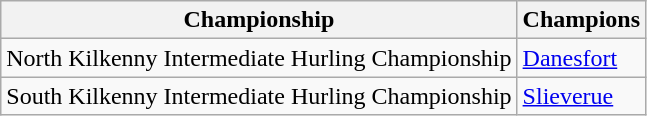<table class="wikitable">
<tr>
<th>Championship</th>
<th>Champions</th>
</tr>
<tr>
<td>North Kilkenny Intermediate Hurling Championship</td>
<td><a href='#'>Danesfort</a></td>
</tr>
<tr>
<td>South Kilkenny Intermediate Hurling Championship</td>
<td><a href='#'>Slieverue</a></td>
</tr>
</table>
